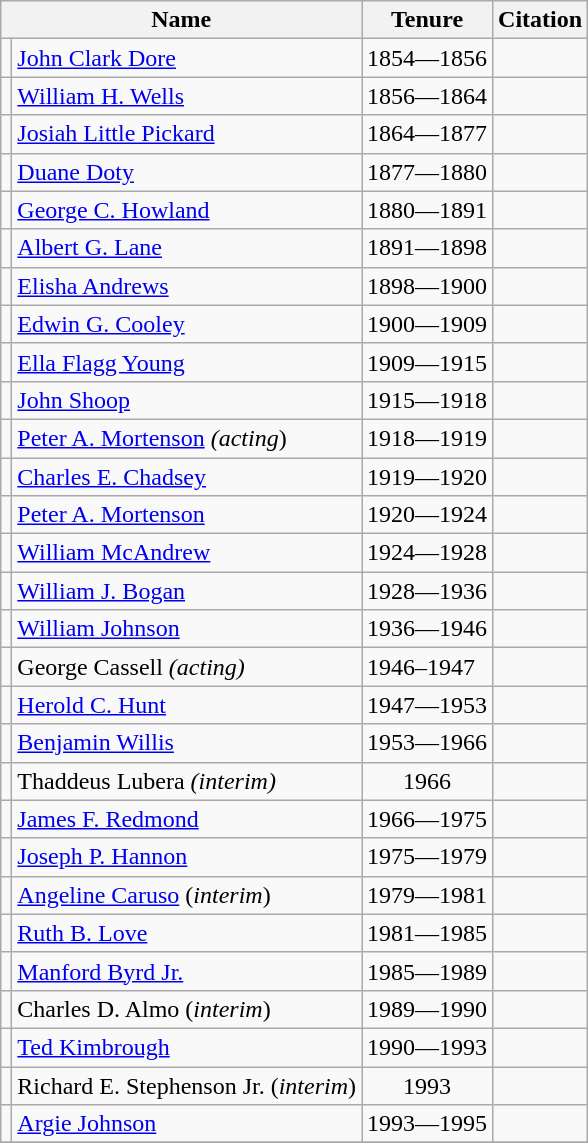<table class="wikitable">
<tr>
<th colspan=2>Name</th>
<th>Tenure</th>
<th>Citation</th>
</tr>
<tr>
<td></td>
<td><a href='#'>John Clark Dore</a></td>
<td>1854—1856</td>
<td></td>
</tr>
<tr>
<td></td>
<td><a href='#'>William H. Wells</a></td>
<td>1856—1864</td>
<td></td>
</tr>
<tr>
<td></td>
<td><a href='#'>Josiah Little Pickard</a></td>
<td>1864—1877</td>
<td></td>
</tr>
<tr>
<td></td>
<td><a href='#'>Duane Doty</a></td>
<td>1877—1880</td>
<td></td>
</tr>
<tr>
<td></td>
<td><a href='#'>George C. Howland</a></td>
<td>1880—1891</td>
<td></td>
</tr>
<tr>
<td></td>
<td><a href='#'>Albert G. Lane</a></td>
<td>1891—1898</td>
<td></td>
</tr>
<tr>
<td></td>
<td><a href='#'>Elisha Andrews</a></td>
<td>1898—1900</td>
<td></td>
</tr>
<tr>
<td></td>
<td><a href='#'>Edwin G. Cooley</a></td>
<td>1900—1909</td>
<td></td>
</tr>
<tr>
<td></td>
<td><a href='#'>Ella Flagg Young</a></td>
<td>1909—1915</td>
<td></td>
</tr>
<tr>
<td></td>
<td><a href='#'>John Shoop</a></td>
<td>1915—1918</td>
<td></td>
</tr>
<tr>
<td></td>
<td><a href='#'>Peter A. Mortenson</a> <em>(acting</em>)</td>
<td>1918—1919</td>
<td></td>
</tr>
<tr>
<td></td>
<td><a href='#'>Charles E. Chadsey</a></td>
<td>1919—1920</td>
<td></td>
</tr>
<tr>
<td></td>
<td><a href='#'>Peter A. Mortenson</a></td>
<td>1920—1924</td>
<td></td>
</tr>
<tr>
<td></td>
<td><a href='#'>William McAndrew</a></td>
<td>1924—1928</td>
<td></td>
</tr>
<tr>
<td></td>
<td><a href='#'>William J. Bogan</a></td>
<td>1928—1936</td>
<td></td>
</tr>
<tr>
<td></td>
<td><a href='#'>William Johnson</a></td>
<td>1936—1946</td>
<td></td>
</tr>
<tr>
<td></td>
<td>George Cassell <em>(acting)</em></td>
<td>1946–1947</td>
<td></td>
</tr>
<tr>
<td></td>
<td><a href='#'>Herold C. Hunt</a></td>
<td>1947—1953</td>
<td></td>
</tr>
<tr>
<td></td>
<td><a href='#'>Benjamin Willis</a></td>
<td>1953—1966</td>
<td></td>
</tr>
<tr>
<td></td>
<td>Thaddeus Lubera <em>(interim)</em></td>
<td align=center>1966</td>
<td></td>
</tr>
<tr>
<td></td>
<td><a href='#'>James F. Redmond</a></td>
<td>1966—1975</td>
<td></td>
</tr>
<tr>
<td></td>
<td><a href='#'>Joseph P. Hannon</a></td>
<td>1975—1979</td>
<td></td>
</tr>
<tr>
<td></td>
<td><a href='#'>Angeline Caruso</a> (<em>interim</em>)</td>
<td>1979—1981</td>
<td></td>
</tr>
<tr>
<td></td>
<td><a href='#'>Ruth B. Love</a></td>
<td>1981—1985</td>
<td></td>
</tr>
<tr>
<td></td>
<td><a href='#'>Manford Byrd Jr.</a></td>
<td>1985—1989</td>
<td></td>
</tr>
<tr>
<td></td>
<td>Charles D. Almo (<em>interim</em>)</td>
<td>1989—1990</td>
<td></td>
</tr>
<tr>
<td></td>
<td><a href='#'>Ted Kimbrough</a></td>
<td>1990—1993</td>
<td></td>
</tr>
<tr>
<td></td>
<td>Richard E. Stephenson Jr. (<em>interim</em>)</td>
<td align=center>1993</td>
<td></td>
</tr>
<tr>
<td></td>
<td><a href='#'>Argie Johnson</a></td>
<td>1993—1995</td>
<td></td>
</tr>
<tr>
</tr>
</table>
